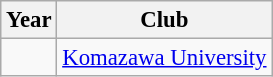<table class="wikitable" style="font-size:95%;">
<tr>
<th>Year</th>
<th>Club</th>
</tr>
<tr>
<td></td>
<td><a href='#'>Komazawa University</a></td>
</tr>
</table>
